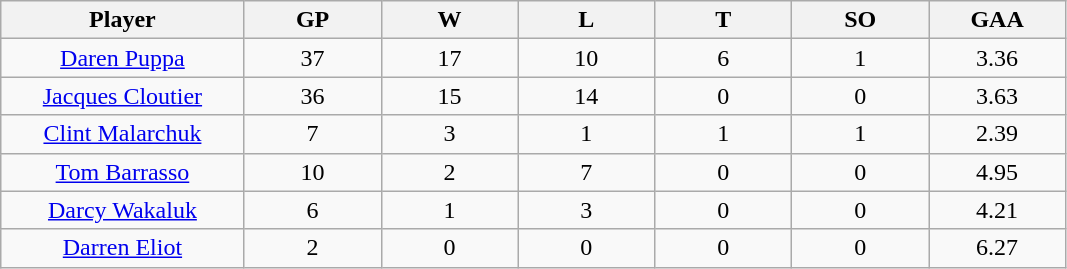<table class="wikitable sortable">
<tr>
<th bgcolor="#DDDDFF" width="16%">Player</th>
<th bgcolor="#DDDDFF" width="9%">GP</th>
<th bgcolor="#DDDDFF" width="9%">W</th>
<th bgcolor="#DDDDFF" width="9%">L</th>
<th bgcolor="#DDDDFF" width="9%">T</th>
<th bgcolor="#DDDDFF" width="9%">SO</th>
<th bgcolor="#DDDDFF" width="9%">GAA</th>
</tr>
<tr align="center">
<td><a href='#'>Daren Puppa</a></td>
<td>37</td>
<td>17</td>
<td>10</td>
<td>6</td>
<td>1</td>
<td>3.36</td>
</tr>
<tr align="center">
<td><a href='#'>Jacques Cloutier</a></td>
<td>36</td>
<td>15</td>
<td>14</td>
<td>0</td>
<td>0</td>
<td>3.63</td>
</tr>
<tr align="center">
<td><a href='#'>Clint Malarchuk</a></td>
<td>7</td>
<td>3</td>
<td>1</td>
<td>1</td>
<td>1</td>
<td>2.39</td>
</tr>
<tr align="center">
<td><a href='#'>Tom Barrasso</a></td>
<td>10</td>
<td>2</td>
<td>7</td>
<td>0</td>
<td>0</td>
<td>4.95</td>
</tr>
<tr align="center">
<td><a href='#'>Darcy Wakaluk</a></td>
<td>6</td>
<td>1</td>
<td>3</td>
<td>0</td>
<td>0</td>
<td>4.21</td>
</tr>
<tr align="center">
<td><a href='#'>Darren Eliot</a></td>
<td>2</td>
<td>0</td>
<td>0</td>
<td>0</td>
<td>0</td>
<td>6.27</td>
</tr>
</table>
